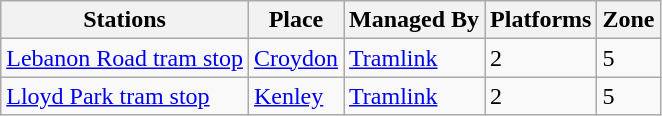<table class="wikitable">
<tr>
<th>Stations</th>
<th>Place</th>
<th>Managed By</th>
<th>Platforms</th>
<th>Zone</th>
</tr>
<tr>
<td><a href='#'>Lebanon Road tram stop</a></td>
<td><a href='#'>Croydon</a></td>
<td><a href='#'>Tramlink</a></td>
<td>2</td>
<td>5</td>
</tr>
<tr>
<td><a href='#'>Lloyd Park tram stop</a></td>
<td><a href='#'>Kenley</a></td>
<td><a href='#'>Tramlink</a></td>
<td>2</td>
<td>5</td>
</tr>
</table>
